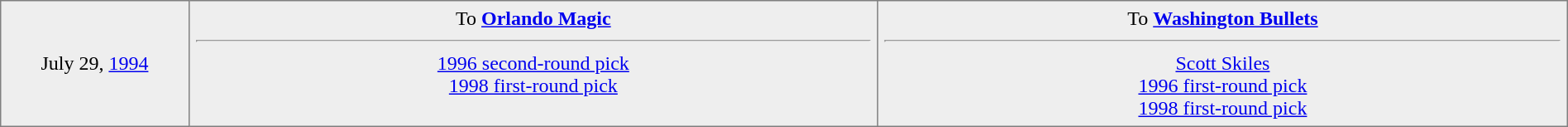<table border="1" style="border-collapse:collapse; text-align:center; width:100%;"  cellpadding="5">
<tr style="background:#eee;">
<td style="width:12%">July 29, <a href='#'>1994</a></td>
<td style="width:44%; vertical-align:top">To <strong><a href='#'>Orlando Magic</a></strong><hr><a href='#'>1996 second-round pick</a><br><a href='#'>1998 first-round pick</a></td>
<td style="width:44%; vertical-align:top">To <strong><a href='#'>Washington Bullets</a></strong><hr><a href='#'>Scott Skiles</a><br><a href='#'>1996 first-round pick</a><br><a href='#'>1998 first-round pick</a></td>
</tr>
</table>
